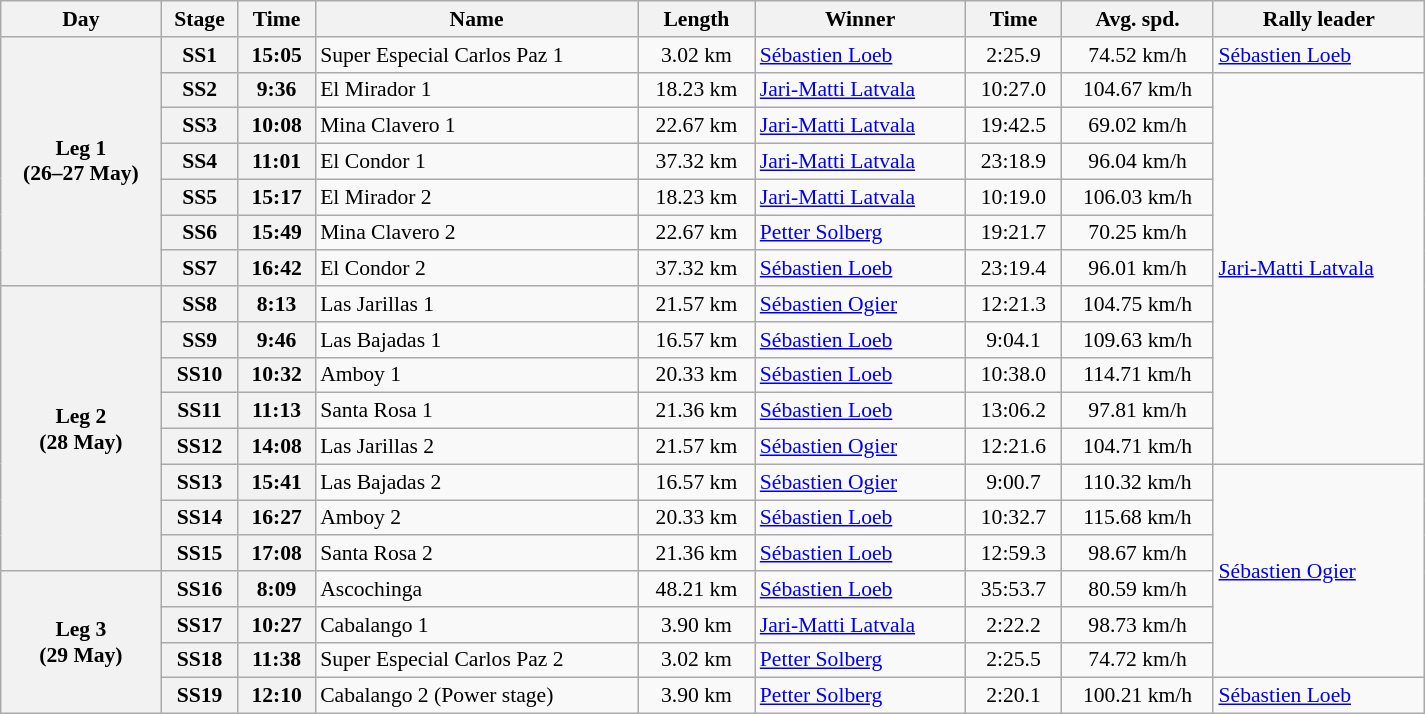<table class="wikitable" width=100% style="text-align: center; font-size: 90%; max-width: 950px;">
<tr>
<th>Day</th>
<th>Stage</th>
<th>Time</th>
<th>Name</th>
<th>Length</th>
<th>Winner</th>
<th>Time</th>
<th>Avg. spd.</th>
<th>Rally leader</th>
</tr>
<tr>
<th rowspan=7>Leg 1<br>(26–27 May)</th>
<th>SS1</th>
<th>15:05</th>
<td align=left>Super Especial Carlos Paz 1</td>
<td>3.02 km</td>
<td align=left> <a href='#'>Sébastien Loeb</a></td>
<td>2:25.9</td>
<td>74.52 km/h</td>
<td align=left> <a href='#'>Sébastien Loeb</a></td>
</tr>
<tr>
<th>SS2</th>
<th>9:36</th>
<td align=left>El Mirador 1</td>
<td>18.23 km</td>
<td align=left> <a href='#'>Jari-Matti Latvala</a></td>
<td>10:27.0</td>
<td>104.67 km/h</td>
<td align=left rowspan=11> <a href='#'>Jari-Matti Latvala</a></td>
</tr>
<tr>
<th>SS3</th>
<th>10:08</th>
<td align=left>Mina Clavero 1</td>
<td>22.67 km</td>
<td align=left> <a href='#'>Jari-Matti Latvala</a></td>
<td>19:42.5</td>
<td>69.02 km/h</td>
</tr>
<tr>
<th>SS4</th>
<th>11:01</th>
<td align=left>El Condor 1</td>
<td>37.32 km</td>
<td align=left> <a href='#'>Jari-Matti Latvala</a></td>
<td>23:18.9</td>
<td>96.04 km/h</td>
</tr>
<tr>
<th>SS5</th>
<th>15:17</th>
<td align=left>El Mirador 2</td>
<td>18.23 km</td>
<td align=left> <a href='#'>Jari-Matti Latvala</a></td>
<td>10:19.0</td>
<td>106.03 km/h</td>
</tr>
<tr>
<th>SS6</th>
<th>15:49</th>
<td align=left>Mina Clavero 2</td>
<td>22.67 km</td>
<td align=left> <a href='#'>Petter Solberg</a></td>
<td>19:21.7</td>
<td>70.25 km/h</td>
</tr>
<tr>
<th>SS7</th>
<th>16:42</th>
<td align=left>El Condor 2</td>
<td>37.32 km</td>
<td align=left> <a href='#'>Sébastien Loeb</a></td>
<td>23:19.4</td>
<td>96.01 km/h</td>
</tr>
<tr>
<th rowspan=8>Leg 2<br>(28 May)</th>
<th>SS8</th>
<th>8:13</th>
<td align=left>Las Jarillas 1</td>
<td>21.57 km</td>
<td align=left> <a href='#'>Sébastien Ogier</a></td>
<td>12:21.3</td>
<td>104.75 km/h</td>
</tr>
<tr>
<th>SS9</th>
<th>9:46</th>
<td align=left>Las Bajadas 1</td>
<td>16.57 km</td>
<td align=left> <a href='#'>Sébastien Loeb</a></td>
<td>9:04.1</td>
<td>109.63 km/h</td>
</tr>
<tr>
<th>SS10</th>
<th>10:32</th>
<td align=left>Amboy 1</td>
<td>20.33 km</td>
<td align=left> <a href='#'>Sébastien Loeb</a></td>
<td>10:38.0</td>
<td>114.71 km/h</td>
</tr>
<tr>
<th>SS11</th>
<th>11:13</th>
<td align=left>Santa Rosa 1</td>
<td>21.36 km</td>
<td align=left> <a href='#'>Sébastien Loeb</a></td>
<td>13:06.2</td>
<td>97.81 km/h</td>
</tr>
<tr>
<th>SS12</th>
<th>14:08</th>
<td align=left>Las Jarillas 2</td>
<td>21.57 km</td>
<td align=left> <a href='#'>Sébastien Ogier</a></td>
<td>12:21.6</td>
<td>104.71 km/h</td>
</tr>
<tr>
<th>SS13</th>
<th>15:41</th>
<td align=left>Las Bajadas 2</td>
<td>16.57 km</td>
<td align=left> <a href='#'>Sébastien Ogier</a></td>
<td>9:00.7</td>
<td>110.32 km/h</td>
<td align=left rowspan=6> <a href='#'>Sébastien Ogier</a></td>
</tr>
<tr>
<th>SS14</th>
<th>16:27</th>
<td align=left>Amboy 2</td>
<td>20.33 km</td>
<td align=left> <a href='#'>Sébastien Loeb</a></td>
<td>10:32.7</td>
<td>115.68 km/h</td>
</tr>
<tr>
<th>SS15</th>
<th>17:08</th>
<td align=left>Santa Rosa 2</td>
<td>21.36 km</td>
<td align=left> <a href='#'>Sébastien Loeb</a></td>
<td>12:59.3</td>
<td>98.67 km/h</td>
</tr>
<tr>
<th rowspan=4>Leg 3<br>(29 May)</th>
<th>SS16</th>
<th>8:09</th>
<td align=left>Ascochinga</td>
<td>48.21 km</td>
<td align=left> <a href='#'>Sébastien Loeb</a></td>
<td>35:53.7</td>
<td>80.59 km/h</td>
</tr>
<tr>
<th>SS17</th>
<th>10:27</th>
<td align=left>Cabalango 1</td>
<td>3.90 km</td>
<td align=left> <a href='#'>Jari-Matti Latvala</a></td>
<td>2:22.2</td>
<td>98.73 km/h</td>
</tr>
<tr>
<th>SS18</th>
<th>11:38</th>
<td align=left>Super Especial Carlos Paz 2</td>
<td>3.02 km</td>
<td align=left> <a href='#'>Petter Solberg</a></td>
<td>2:25.5</td>
<td>74.72 km/h</td>
</tr>
<tr>
<th>SS19</th>
<th>12:10</th>
<td align=left>Cabalango 2 (Power stage)</td>
<td>3.90 km</td>
<td align=left> <a href='#'>Petter Solberg</a></td>
<td>2:20.1</td>
<td>100.21 km/h</td>
<td align=left> <a href='#'>Sébastien Loeb</a></td>
</tr>
</table>
